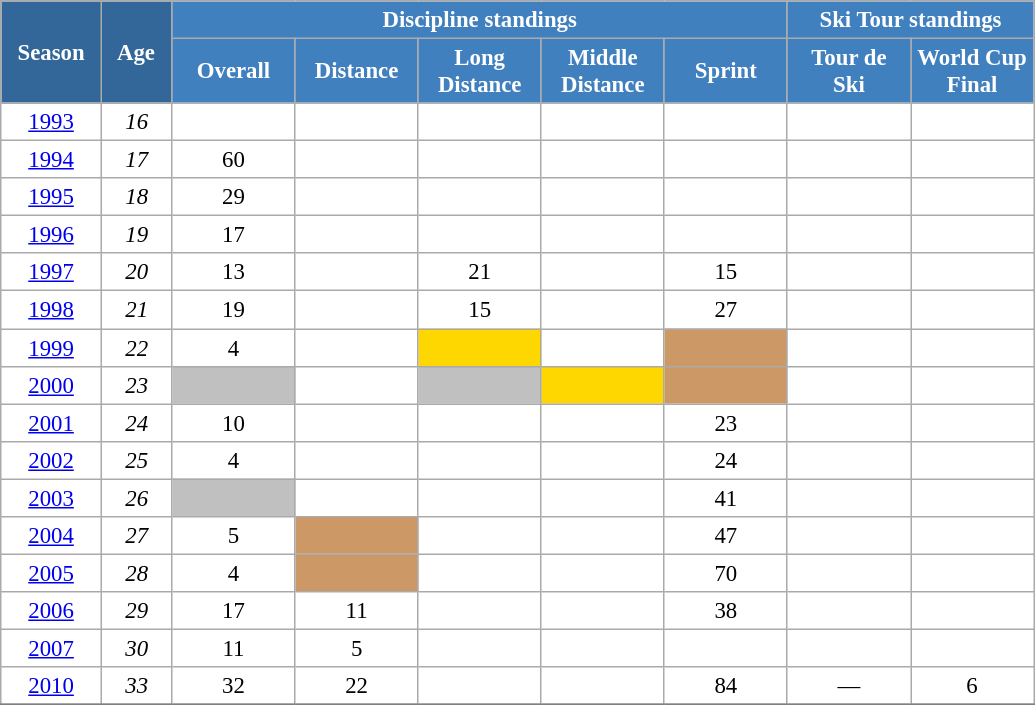<table class="wikitable" style="font-size:95%; text-align:center; border:grey solid 1px; border-collapse:collapse; background:#ffffff;">
<tr>
<th style="background-color:#369; color:white; width:60px;" rowspan="2"> Season </th>
<th style="background-color:#369; color:white; width:40px;" rowspan="2"> Age </th>
<th style="background-color:#4180be; color:white;" colspan="5">Discipline standings</th>
<th style="background-color:#4180be; color:white;" colspan="2">Ski Tour standings</th>
</tr>
<tr>
<th style="background-color:#4180be; color:white; width:75px;">Overall</th>
<th style="background-color:#4180be; color:white; width:75px;">Distance</th>
<th style="background-color:#4180be; color:white; width:75px;">Long Distance</th>
<th style="background-color:#4180be; color:white; width:75px;">Middle Distance</th>
<th style="background-color:#4180be; color:white; width:75px;">Sprint</th>
<th style="background-color:#4180be; color:white; width:75px;">Tour de<br>Ski</th>
<th style="background-color:#4180be; color:white; width:75px;">World Cup<br>Final</th>
</tr>
<tr>
<td><a href='#'>1993</a></td>
<td><em>16</em></td>
<td></td>
<td></td>
<td></td>
<td></td>
<td></td>
<td></td>
<td></td>
</tr>
<tr>
<td><a href='#'>1994</a></td>
<td><em>17</em></td>
<td>60</td>
<td></td>
<td></td>
<td></td>
<td></td>
<td></td>
<td></td>
</tr>
<tr>
<td><a href='#'>1995</a></td>
<td><em>18</em></td>
<td>29</td>
<td></td>
<td></td>
<td></td>
<td></td>
<td></td>
<td></td>
</tr>
<tr>
<td><a href='#'>1996</a></td>
<td><em>19</em></td>
<td>17</td>
<td></td>
<td></td>
<td></td>
<td></td>
<td></td>
<td></td>
</tr>
<tr>
<td><a href='#'>1997</a></td>
<td><em>20</em></td>
<td>13</td>
<td></td>
<td>21</td>
<td></td>
<td>15</td>
<td></td>
<td></td>
</tr>
<tr>
<td><a href='#'>1998</a></td>
<td><em>21</em></td>
<td>19</td>
<td></td>
<td>15</td>
<td></td>
<td>27</td>
<td></td>
<td></td>
</tr>
<tr>
<td><a href='#'>1999</a></td>
<td><em>22</em></td>
<td>4</td>
<td></td>
<td style="background:gold;"></td>
<td></td>
<td style="background:#c96;"></td>
<td></td>
<td></td>
</tr>
<tr>
<td><a href='#'>2000</a></td>
<td><em>23</em></td>
<td style="background:silver;"></td>
<td></td>
<td style="background:silver;"></td>
<td style="background:gold;"></td>
<td style="background:#c96;"></td>
<td></td>
<td></td>
</tr>
<tr>
<td><a href='#'>2001</a></td>
<td><em>24</em></td>
<td>10</td>
<td></td>
<td></td>
<td></td>
<td>23</td>
<td></td>
<td></td>
</tr>
<tr>
<td><a href='#'>2002</a></td>
<td><em>25</em></td>
<td>4</td>
<td></td>
<td></td>
<td></td>
<td>24</td>
<td></td>
<td></td>
</tr>
<tr>
<td><a href='#'>2003</a></td>
<td><em>26</em></td>
<td style="background:silver;"></td>
<td></td>
<td></td>
<td></td>
<td>41</td>
<td></td>
<td></td>
</tr>
<tr>
<td><a href='#'>2004</a></td>
<td><em>27</em></td>
<td>5</td>
<td style="background:#c96;"></td>
<td></td>
<td></td>
<td>47</td>
<td></td>
<td></td>
</tr>
<tr>
<td><a href='#'>2005</a></td>
<td><em>28</em></td>
<td>4</td>
<td style="background:#c96;"></td>
<td></td>
<td></td>
<td>70</td>
<td></td>
<td></td>
</tr>
<tr>
<td><a href='#'>2006</a></td>
<td><em>29</em></td>
<td>17</td>
<td>11</td>
<td></td>
<td></td>
<td>38</td>
<td></td>
<td></td>
</tr>
<tr>
<td><a href='#'>2007</a></td>
<td><em>30</em></td>
<td>11</td>
<td>5</td>
<td></td>
<td></td>
<td></td>
<td></td>
<td></td>
</tr>
<tr>
<td><a href='#'>2010</a></td>
<td><em>33</em></td>
<td>32</td>
<td>22</td>
<td></td>
<td></td>
<td>84</td>
<td>—</td>
<td>6</td>
</tr>
<tr>
</tr>
</table>
